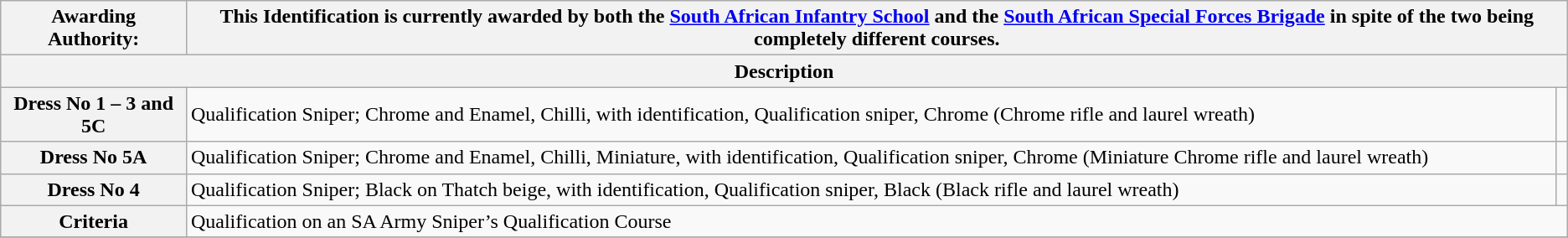<table class=wikitable style="text-align: left;">
<tr>
<th><strong>Awarding Authority</strong>:</th>
<th colspan="2">This Identification is currently awarded by both the <a href='#'>South African Infantry School</a> and the <a href='#'>South African Special Forces Brigade</a> in spite of the two being completely different courses.</th>
</tr>
<tr>
<th colspan="3">Description</th>
</tr>
<tr>
<th>Dress No 1 – 3 and 5C</th>
<td>Qualification Sniper; Chrome and Enamel, Chilli, with identification, Qualification sniper, Chrome (Chrome rifle and laurel wreath)</td>
<td></td>
</tr>
<tr>
<th>Dress No 5A</th>
<td>Qualification Sniper; Chrome and Enamel, Chilli, Miniature, with identification, Qualification sniper, Chrome (Miniature Chrome rifle and laurel wreath)</td>
<td></td>
</tr>
<tr>
<th>Dress No 4</th>
<td>Qualification Sniper; Black on Thatch beige, with identification, Qualification sniper, Black (Black rifle and laurel wreath)</td>
<td></td>
</tr>
<tr>
<th>Criteria</th>
<td colspan="2">Qualification on an SA Army Sniper’s Qualification Course</td>
</tr>
<tr>
</tr>
</table>
